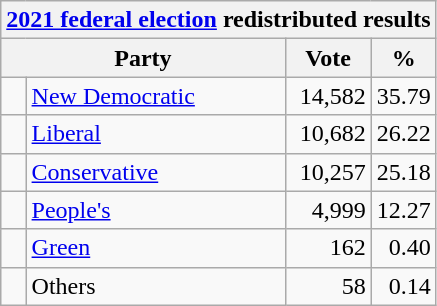<table class="wikitable">
<tr>
<th colspan="4"><a href='#'>2021 federal election</a> redistributed results</th>
</tr>
<tr>
<th bgcolor="#DDDDFF" width="130px" colspan="2">Party</th>
<th bgcolor="#DDDDFF" width="50px">Vote</th>
<th bgcolor="#DDDDFF" width="30px">%</th>
</tr>
<tr>
<td> </td>
<td><a href='#'>New Democratic</a></td>
<td align=right>14,582</td>
<td align=right>35.79</td>
</tr>
<tr>
<td> </td>
<td><a href='#'>Liberal</a></td>
<td align=right>10,682</td>
<td align=right>26.22</td>
</tr>
<tr>
<td> </td>
<td><a href='#'>Conservative</a></td>
<td align=right>10,257</td>
<td align=right>25.18</td>
</tr>
<tr>
<td> </td>
<td><a href='#'>People's</a></td>
<td align=right>4,999</td>
<td align=right>12.27</td>
</tr>
<tr>
<td> </td>
<td><a href='#'>Green</a></td>
<td align=right>162</td>
<td align=right>0.40</td>
</tr>
<tr>
<td> </td>
<td>Others</td>
<td align=right>58</td>
<td align=right>0.14</td>
</tr>
</table>
